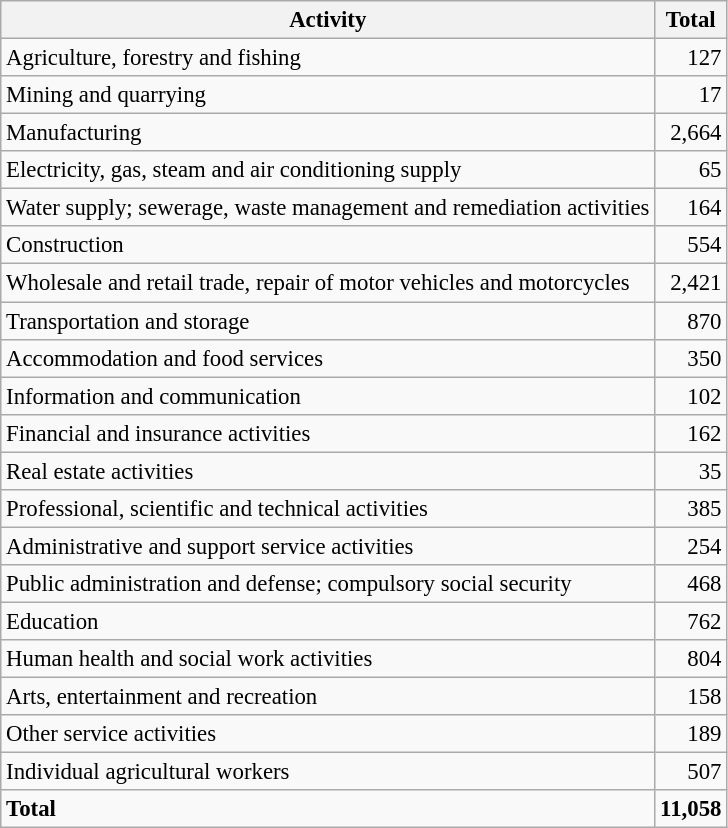<table class="wikitable sortable" style="font-size:95%;">
<tr>
<th>Activity</th>
<th>Total</th>
</tr>
<tr>
<td>Agriculture, forestry and fishing</td>
<td align="right">127</td>
</tr>
<tr>
<td>Mining and quarrying</td>
<td align="right">17</td>
</tr>
<tr>
<td>Manufacturing</td>
<td align="right">2,664</td>
</tr>
<tr>
<td>Electricity, gas, steam and air conditioning supply</td>
<td align="right">65</td>
</tr>
<tr>
<td>Water supply; sewerage, waste management and remediation activities</td>
<td align="right">164</td>
</tr>
<tr>
<td>Construction</td>
<td align="right">554</td>
</tr>
<tr>
<td>Wholesale and retail trade, repair of motor vehicles and motorcycles</td>
<td align="right">2,421</td>
</tr>
<tr>
<td>Transportation and storage</td>
<td align="right">870</td>
</tr>
<tr>
<td>Accommodation and food services</td>
<td align="right">350</td>
</tr>
<tr>
<td>Information and communication</td>
<td align="right">102</td>
</tr>
<tr>
<td>Financial and insurance activities</td>
<td align="right">162</td>
</tr>
<tr>
<td>Real estate activities</td>
<td align="right">35</td>
</tr>
<tr>
<td>Professional, scientific and technical activities</td>
<td align="right">385</td>
</tr>
<tr>
<td>Administrative and support service activities</td>
<td align="right">254</td>
</tr>
<tr>
<td>Public administration and defense; compulsory social security</td>
<td align="right">468</td>
</tr>
<tr>
<td>Education</td>
<td align="right">762</td>
</tr>
<tr>
<td>Human health and social work activities</td>
<td align="right">804</td>
</tr>
<tr>
<td>Arts, entertainment and recreation</td>
<td align="right">158</td>
</tr>
<tr>
<td>Other service activities</td>
<td align="right">189</td>
</tr>
<tr>
<td>Individual agricultural workers</td>
<td align="right">507</td>
</tr>
<tr class="sortbottom">
<td><strong>Total</strong></td>
<td align="right"><strong>11,058</strong></td>
</tr>
</table>
